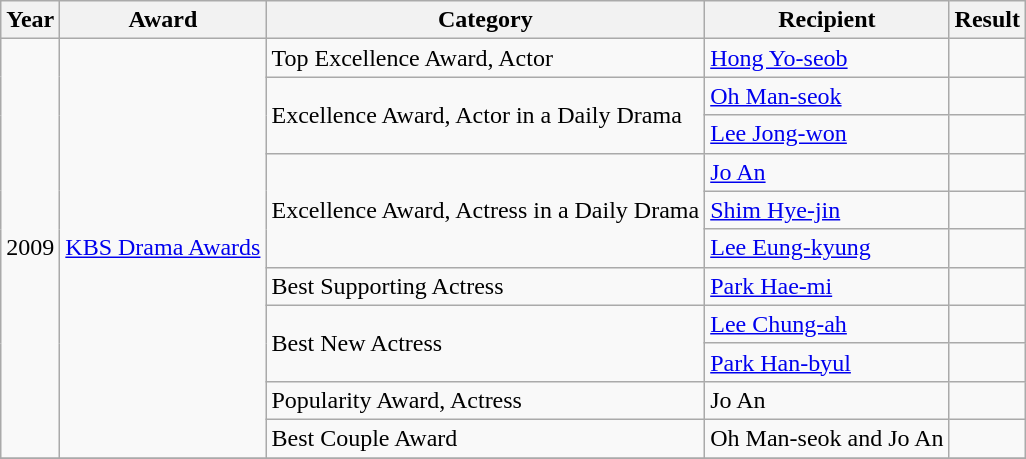<table class="wikitable">
<tr>
<th>Year</th>
<th>Award</th>
<th>Category</th>
<th>Recipient</th>
<th>Result</th>
</tr>
<tr>
<td rowspan=11>2009</td>
<td rowspan=11><a href='#'>KBS Drama Awards</a></td>
<td>Top Excellence Award, Actor</td>
<td><a href='#'>Hong Yo-seob</a></td>
<td></td>
</tr>
<tr>
<td rowspan=2>Excellence Award, Actor in a Daily Drama</td>
<td><a href='#'>Oh Man-seok</a></td>
<td></td>
</tr>
<tr>
<td><a href='#'>Lee Jong-won</a></td>
<td></td>
</tr>
<tr>
<td rowspan=3>Excellence Award, Actress in a Daily Drama</td>
<td><a href='#'>Jo An</a></td>
<td></td>
</tr>
<tr>
<td><a href='#'>Shim Hye-jin</a></td>
<td></td>
</tr>
<tr>
<td><a href='#'>Lee Eung-kyung</a></td>
<td></td>
</tr>
<tr>
<td>Best Supporting Actress</td>
<td><a href='#'>Park Hae-mi</a></td>
<td></td>
</tr>
<tr>
<td rowspan=2>Best New Actress</td>
<td><a href='#'>Lee Chung-ah</a></td>
<td></td>
</tr>
<tr>
<td><a href='#'>Park Han-byul</a></td>
<td></td>
</tr>
<tr>
<td>Popularity Award, Actress</td>
<td>Jo An</td>
<td></td>
</tr>
<tr>
<td>Best Couple Award</td>
<td>Oh Man-seok and Jo An</td>
<td></td>
</tr>
<tr>
</tr>
</table>
